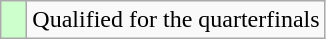<table class="wikitable">
<tr>
<td width=10px bgcolor="#ccffcc"></td>
<td>Qualified for the quarterfinals</td>
</tr>
</table>
